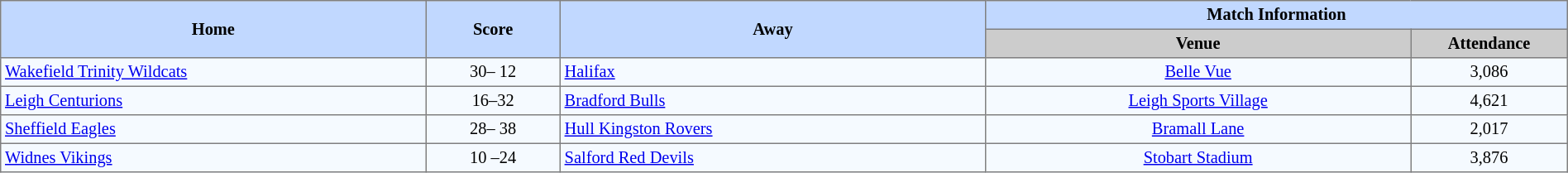<table border=1 style="border-collapse:collapse; font-size:85%; text-align:center;" cellpadding=3 cellspacing=0 width=100%>
<tr bgcolor=#C1D8FF>
<th rowspan=2 width=19%>Home</th>
<th rowspan=2 width=6%>Score</th>
<th rowspan=2 width=19%>Away</th>
<th colspan=2>Match Information</th>
</tr>
<tr bgcolor=#CCCCCC>
<th width=19%>Venue</th>
<th width=7%>Attendance</th>
</tr>
<tr bgcolor=#F5FAFF>
<td align=left> <a href='#'>Wakefield Trinity Wildcats</a></td>
<td>30–  12</td>
<td align=left> <a href='#'>Halifax</a></td>
<td><a href='#'>Belle Vue</a></td>
<td>3,086</td>
</tr>
<tr bgcolor=#F5FAFF>
<td align=left> <a href='#'>Leigh Centurions</a></td>
<td>16–32</td>
<td align=left> <a href='#'>Bradford Bulls</a></td>
<td><a href='#'>Leigh Sports Village</a></td>
<td>4,621</td>
</tr>
<tr bgcolor=#F5FAFF>
<td align=left> <a href='#'>Sheffield Eagles</a></td>
<td>28– 38</td>
<td align=left> <a href='#'>Hull Kingston Rovers</a></td>
<td><a href='#'>Bramall Lane</a></td>
<td>2,017</td>
</tr>
<tr bgcolor=#F5FAFF>
<td align=left> <a href='#'>Widnes Vikings</a></td>
<td>10 –24</td>
<td align=left> <a href='#'>Salford Red Devils</a></td>
<td><a href='#'>Stobart Stadium</a></td>
<td>3,876</td>
</tr>
</table>
